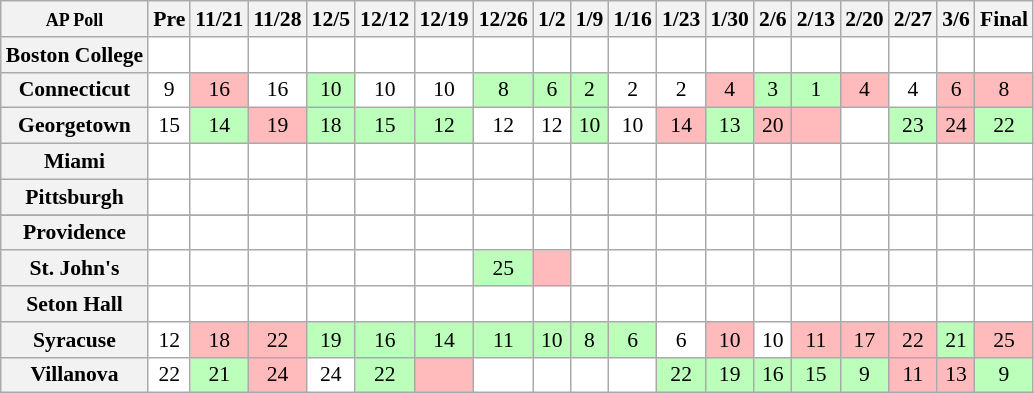<table class="wikitable" style="white-space:nowrap;font-size:90%;">
<tr>
<th><small>AP Poll</small></th>
<th>Pre</th>
<th>11/21</th>
<th>11/28</th>
<th>12/5</th>
<th>12/12</th>
<th>12/19</th>
<th>12/26</th>
<th>1/2</th>
<th>1/9</th>
<th>1/16</th>
<th>1/23</th>
<th>1/30</th>
<th>2/6</th>
<th>2/13</th>
<th>2/20</th>
<th>2/27</th>
<th>3/6</th>
<th>Final</th>
</tr>
<tr style="text-align:center;">
<th style="text-align:left;">Boston College</th>
<td style="background:#fff;"></td>
<td style="background:#fff;"></td>
<td style="background:#fff;"></td>
<td style="background:#fff;"></td>
<td style="background:#fff;"></td>
<td style="background:#fff;"></td>
<td style="background:#fff;"></td>
<td style="background:#fff;"></td>
<td style="background:#fff;"></td>
<td style="background:#fff;"></td>
<td style="background:#fff;"></td>
<td style="background:#fff;"></td>
<td style="background:#fff;"></td>
<td style="background:#fff;"></td>
<td style="background:#fff;"></td>
<td style="background:#fff;"></td>
<td style="background:#fff;"></td>
<td style="background:#fff;"></td>
</tr>
<tr style="text-align:center;">
<th>Connecticut</th>
<td style="background:#fff;">9</td>
<td style="background:#fbb;">16</td>
<td style="background:#fff;">16</td>
<td style="background:#bfb;">10</td>
<td style="background:#fff;">10</td>
<td style="background:#fff;">10</td>
<td style="background:#bfb;">8</td>
<td style="background:#bfb;">6</td>
<td style="background:#bfb;">2</td>
<td style="background:#fff;">2</td>
<td style="background:#fff;">2</td>
<td style="background:#fbb;">4</td>
<td style="background:#bfb;">3</td>
<td style="background:#bfb;">1</td>
<td style="background:#fbb;">4</td>
<td style="background:#fff;">4</td>
<td style="background:#fbb;">6</td>
<td style="background:#fbb;">8</td>
</tr>
<tr style="text-align:center;">
<th>Georgetown</th>
<td style="background:#fff;">15</td>
<td style="background:#bfb;">14</td>
<td style="background:#fbb;">19</td>
<td style="background:#bfb;">18</td>
<td style="background:#bfb;">15</td>
<td style="background:#bfb;">12</td>
<td style="background:#fff;">12</td>
<td style="background:#fff;">12</td>
<td style="background:#bfb;">10</td>
<td style="background:#fff;">10</td>
<td style="background:#fbb;">14</td>
<td style="background:#bfb;">13</td>
<td style="background:#fbb;">20</td>
<td style="background:#fbb;"></td>
<td style="background:#fff;"></td>
<td style="background:#bfb;">23</td>
<td style="background:#fbb;">24</td>
<td style="background:#bfb;">22</td>
</tr>
<tr style="text-align:center;">
<th>Miami</th>
<td style="background:#fff;"></td>
<td style="background:#fff;"></td>
<td style="background:#fff;"></td>
<td style="background:#fff;"></td>
<td style="background:#fff;"></td>
<td style="background:#fff;"></td>
<td style="background:#fff;"></td>
<td style="background:#fff;"></td>
<td style="background:#fff;"></td>
<td style="background:#fff;"></td>
<td style="background:#fff;"></td>
<td style="background:#fff;"></td>
<td style="background:#fff;"></td>
<td style="background:#fff;"></td>
<td style="background:#fff;"></td>
<td style="background:#fff;"></td>
<td style="background:#fff;"></td>
<td style="background:#fff;"></td>
</tr>
<tr style="text-align:center;">
<th>Pittsburgh</th>
<td style="background:#fff;"></td>
<td style="background:#fff;"></td>
<td style="background:#fff;"></td>
<td style="background:#fff;"></td>
<td style="background:#fff;"></td>
<td style="background:#fff;"></td>
<td style="background:#fff;"></td>
<td style="background:#fff;"></td>
<td style="background:#fff;"></td>
<td style="background:#fff;"></td>
<td style="background:#fff;"></td>
<td style="background:#fff;"></td>
<td style="background:#fff;"></td>
<td style="background:#fff;"></td>
<td style="background:#fff;"></td>
<td style="background:#fff;"></td>
<td style="background:#fff;"></td>
<td style="background:#fff;"></td>
</tr>
<tr style="text-align:center;">
</tr>
<tr style="text-align:center;">
<th>Providence</th>
<td style="background:#fff;"></td>
<td style="background:#fff;"></td>
<td style="background:#fff;"></td>
<td style="background:#fff;"></td>
<td style="background:#fff;"></td>
<td style="background:#fff;"></td>
<td style="background:#fff;"></td>
<td style="background:#fff;"></td>
<td style="background:#fff;"></td>
<td style="background:#fff;"></td>
<td style="background:#fff;"></td>
<td style="background:#fff;"></td>
<td style="background:#fff;"></td>
<td style="background:#fff;"></td>
<td style="background:#fff;"></td>
<td style="background:#fff;"></td>
<td style="background:#fff;"></td>
<td style="background:#fff;"></td>
</tr>
<tr style="text-align:center;">
<th>St. John's</th>
<td style="background:#fff;"></td>
<td style="background:#fff;"></td>
<td style="background:#fff;"></td>
<td style="background:#fff;"></td>
<td style="background:#fff;"></td>
<td style="background:#fff;"></td>
<td style="background:#bfb;">25</td>
<td style="background:#fbb;"></td>
<td style="background:#fff;"></td>
<td style="background:#fff;"></td>
<td style="background:#fff;"></td>
<td style="background:#fff;"></td>
<td style="background:#fff;"></td>
<td style="background:#fff;"></td>
<td style="background:#fff;"></td>
<td style="background:#fff;"></td>
<td style="background:#fff;"></td>
<td style="background:#fff;"></td>
</tr>
<tr style="text-align:center;">
<th>Seton Hall</th>
<td style="background:#fff;"></td>
<td style="background:#fff;"></td>
<td style="background:#fff;"></td>
<td style="background:#fff;"></td>
<td style="background:#fff;"></td>
<td style="background:#fff;"></td>
<td style="background:#fff;"></td>
<td style="background:#fff;"></td>
<td style="background:#fff;"></td>
<td style="background:#fff;"></td>
<td style="background:#fff;"></td>
<td style="background:#fff;"></td>
<td style="background:#fff;"></td>
<td style="background:#fff;"></td>
<td style="background:#fff;"></td>
<td style="background:#fff;"></td>
<td style="background:#fff;"></td>
<td style="background:#fff;"></td>
</tr>
<tr style="text-align:center;">
<th>Syracuse</th>
<td style="background:#fff;">12</td>
<td style="background:#fbb;">18</td>
<td style="background:#fbb;">22</td>
<td style="background:#bfb;">19</td>
<td style="background:#bfb;">16</td>
<td style="background:#bfb;">14</td>
<td style="background:#bfb;">11</td>
<td style="background:#bfb;">10</td>
<td style="background:#bfb;">8</td>
<td style="background:#bfb;">6</td>
<td style="background:#fff;">6</td>
<td style="background:#fbb;">10</td>
<td style="background:#fff;">10</td>
<td style="background:#fbb;">11</td>
<td style="background:#fbb;">17</td>
<td style="background:#fbb;">22</td>
<td style="background:#bfb;">21</td>
<td style="background:#fbb;">25</td>
</tr>
<tr style="text-align:center;">
<th>Villanova</th>
<td style="background:#fff;">22</td>
<td style="background:#bfb;">21</td>
<td style="background:#fbb;">24</td>
<td style="background:#fff;">24</td>
<td style="background:#bfb;">22</td>
<td style="background:#fbb;"></td>
<td style="background:#fff;"></td>
<td style="background:#fff;"></td>
<td style="background:#fff;"></td>
<td style="background:#fff;"></td>
<td style="background:#bfb;">22</td>
<td style="background:#bfb;">19</td>
<td style="background:#bfb;">16</td>
<td style="background:#bfb;">15</td>
<td style="background:#bfb;">9</td>
<td style="background:#fbb;">11</td>
<td style="background:#fbb;">13</td>
<td style="background:#bfb;">9</td>
</tr>
</table>
